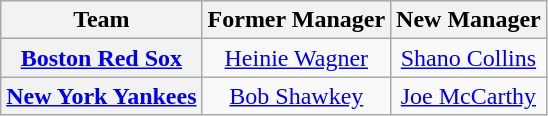<table class="wikitable plainrowheaders" style="text-align:center;">
<tr>
<th>Team</th>
<th>Former Manager</th>
<th>New Manager</th>
</tr>
<tr>
<th scope="row" style="text-align:center;"><a href='#'>Boston Red Sox</a></th>
<td><a href='#'>Heinie Wagner</a></td>
<td><a href='#'>Shano Collins</a></td>
</tr>
<tr>
<th scope="row" style="text-align:center;"><a href='#'>New York Yankees</a></th>
<td><a href='#'>Bob Shawkey</a></td>
<td><a href='#'>Joe McCarthy</a></td>
</tr>
</table>
